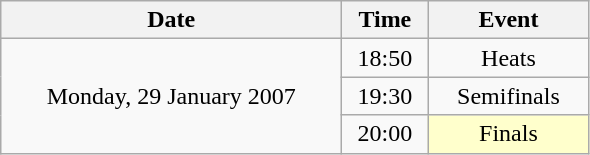<table class = "wikitable" style="text-align:center;">
<tr>
<th width=220>Date</th>
<th width=50>Time</th>
<th width=100>Event</th>
</tr>
<tr>
<td rowspan=3>Monday, 29 January 2007</td>
<td>18:50</td>
<td>Heats</td>
</tr>
<tr>
<td>19:30</td>
<td>Semifinals</td>
</tr>
<tr>
<td>20:00</td>
<td bgcolor=ffffcc>Finals</td>
</tr>
</table>
